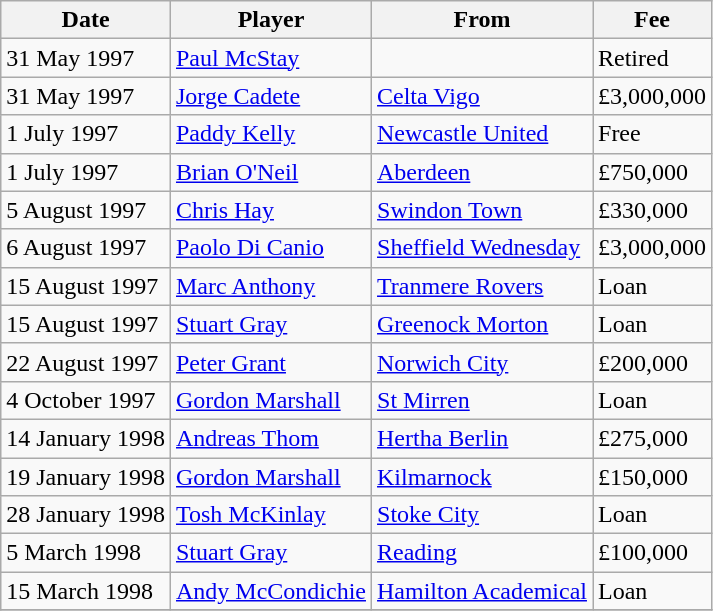<table class="wikitable sortable">
<tr>
<th>Date</th>
<th>Player</th>
<th>From</th>
<th>Fee</th>
</tr>
<tr>
<td>31 May 1997</td>
<td> <a href='#'>Paul McStay</a></td>
<td></td>
<td>Retired</td>
</tr>
<tr>
<td>31 May 1997</td>
<td> <a href='#'>Jorge Cadete</a></td>
<td> <a href='#'>Celta Vigo</a></td>
<td>£3,000,000</td>
</tr>
<tr>
<td>1 July 1997</td>
<td> <a href='#'>Paddy Kelly</a></td>
<td> <a href='#'>Newcastle United</a></td>
<td>Free</td>
</tr>
<tr>
<td>1 July 1997</td>
<td> <a href='#'>Brian O'Neil</a></td>
<td> <a href='#'>Aberdeen</a></td>
<td>£750,000</td>
</tr>
<tr>
<td>5 August 1997</td>
<td> <a href='#'>Chris Hay</a></td>
<td> <a href='#'>Swindon Town</a></td>
<td>£330,000</td>
</tr>
<tr>
<td>6 August 1997</td>
<td> <a href='#'>Paolo Di Canio</a></td>
<td> <a href='#'>Sheffield Wednesday</a></td>
<td>£3,000,000</td>
</tr>
<tr>
<td>15 August 1997</td>
<td> <a href='#'>Marc Anthony</a></td>
<td> <a href='#'>Tranmere Rovers</a></td>
<td>Loan</td>
</tr>
<tr>
<td>15 August 1997</td>
<td> <a href='#'>Stuart Gray</a></td>
<td> <a href='#'>Greenock Morton</a></td>
<td>Loan</td>
</tr>
<tr>
<td>22 August 1997</td>
<td> <a href='#'>Peter Grant</a></td>
<td> <a href='#'>Norwich City</a></td>
<td>£200,000</td>
</tr>
<tr>
<td>4 October 1997</td>
<td> <a href='#'>Gordon Marshall</a></td>
<td> <a href='#'>St Mirren</a></td>
<td>Loan</td>
</tr>
<tr>
<td>14 January 1998</td>
<td> <a href='#'>Andreas Thom</a></td>
<td> <a href='#'>Hertha Berlin</a></td>
<td>£275,000</td>
</tr>
<tr>
<td>19 January 1998</td>
<td> <a href='#'>Gordon Marshall</a></td>
<td> <a href='#'>Kilmarnock</a></td>
<td>£150,000</td>
</tr>
<tr>
<td>28 January 1998</td>
<td> <a href='#'>Tosh McKinlay</a></td>
<td> <a href='#'>Stoke City</a></td>
<td>Loan</td>
</tr>
<tr>
<td>5 March 1998</td>
<td> <a href='#'>Stuart Gray</a></td>
<td> <a href='#'>Reading</a></td>
<td>£100,000</td>
</tr>
<tr>
<td>15 March 1998</td>
<td> <a href='#'>Andy McCondichie</a></td>
<td> <a href='#'>Hamilton Academical</a></td>
<td>Loan</td>
</tr>
<tr>
</tr>
</table>
